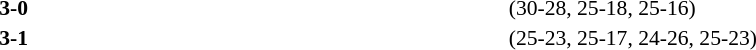<table width=100% cellspacing=1>
<tr>
<th width=20%></th>
<th width=12%></th>
<th width=20%></th>
<th width=33%></th>
<td></td>
</tr>
<tr style=font-size:90%>
<td align=right></td>
<td align=center><strong>3-0</strong></td>
<td></td>
<td>(30-28, 25-18, 25-16)</td>
<td></td>
</tr>
<tr style=font-size:90%>
<td align=right></td>
<td align=center><strong>3-1</strong></td>
<td></td>
<td>(25-23, 25-17, 24-26, 25-23)</td>
</tr>
</table>
